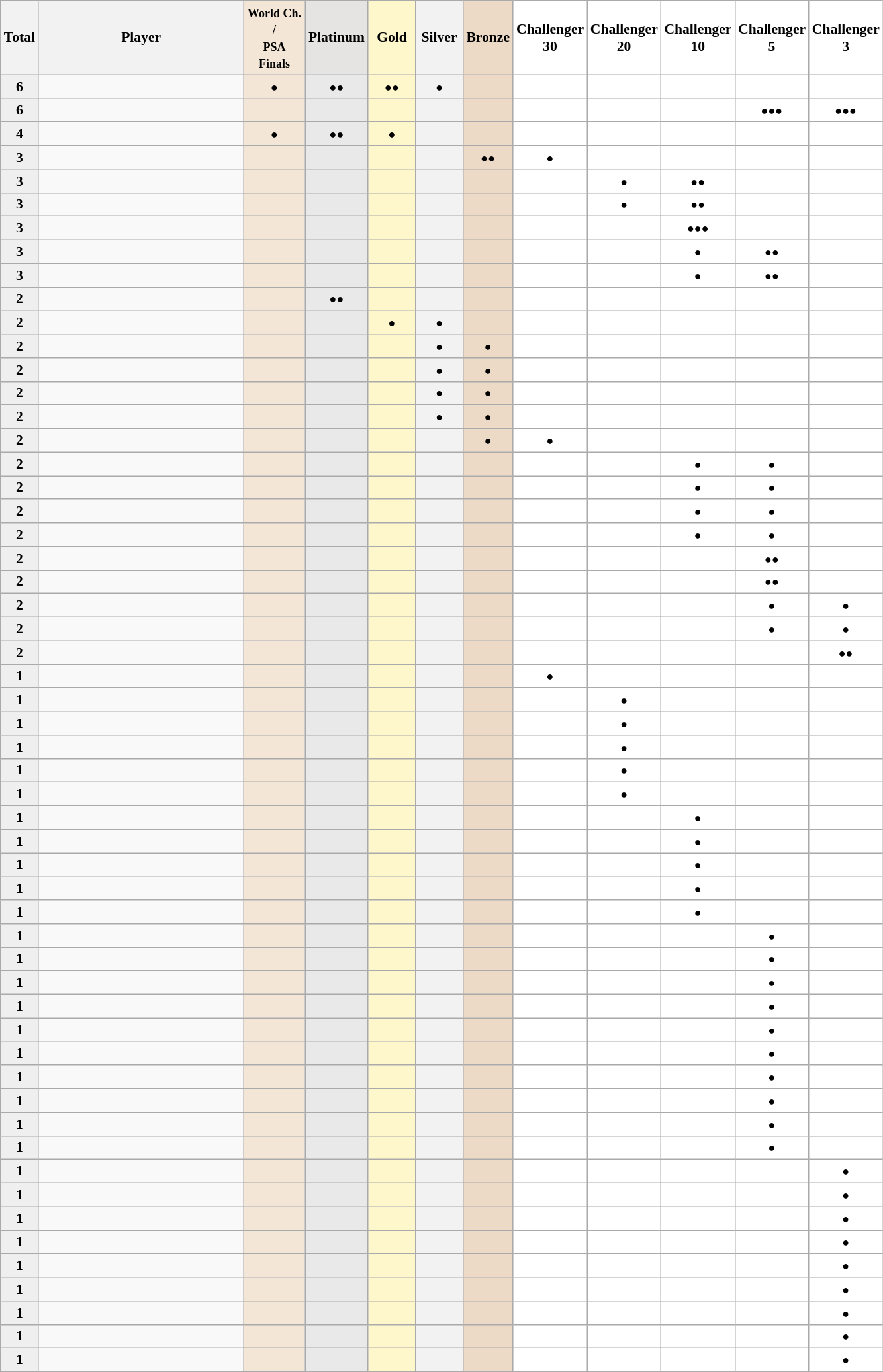<table class="sortable wikitable" style="font-size:90%">
<tr>
<th width="30">Total</th>
<th width="200">Player</th>
<th width="55" style="background:#F3E6D7;"><small>World Ch. /<br>PSA Finals</small></th>
<th width="41" style="background:#E5E4E2;">Platinum</th>
<th width="41" style="background:#fff7cc;">Gold</th>
<th width="41" style="background:#f2f2f2;">Silver</th>
<th width="41" style="background:#ecd9c6;">Bronze</th>
<th width="41" style="background:#fff;">Challenger 30</th>
<th width="41" style="background:#fff;">Challenger 20</th>
<th width="41" style="background:#fff;">Challenger 10</th>
<th width="41" style="background:#fff;">Challenger 5</th>
<th width="41" style="background:#fff;">Challenger 3</th>
</tr>
<tr style="text-align:center">
<td style="background:#efefef;"><strong>6</strong></td>
<td style="text-align:left"></td>
<td style="background:#F3E6D7;"> <small>●</small></td>
<td style="background:#E9E9E9;"> <small>●●</small></td>
<td style="background:#fff7cc;"> <small>●●</small></td>
<td style="background:#f2f2f2;"> <small>●</small></td>
<td style="background:#ecd9c6;"></td>
<td style="background:#fff;"></td>
<td style="background:#fff;"></td>
<td style="background:#fff;"></td>
<td style="background:#fff;"></td>
<td style="background:#fff;"></td>
</tr>
<tr style="text-align:center">
<td style="background:#efefef;"><strong>6</strong></td>
<td style="text-align:left"></td>
<td style="background:#F3E6D7;"></td>
<td style="background:#E9E9E9;"></td>
<td style="background:#fff7cc;"></td>
<td style="background:#f2f2f2;"></td>
<td style="background:#ecd9c6;"></td>
<td style="background:#fff;"></td>
<td style="background:#fff;"></td>
<td style="background:#fff;"></td>
<td style="background:#fff;"> <small>●●●</small></td>
<td style="background:#fff;"> <small>●●●</small></td>
</tr>
<tr style="text-align:center">
<td style="background:#efefef;"><strong>4</strong></td>
<td style="text-align:left"></td>
<td style="background:#F3E6D7;"> <small>●</small></td>
<td style="background:#E9E9E9;"> <small>●●</small></td>
<td style="background:#fff7cc;"> <small>●</small></td>
<td style="background:#f2f2f2;"></td>
<td style="background:#ecd9c6;"></td>
<td style="background:#fff;"></td>
<td style="background:#fff;"></td>
<td style="background:#fff;"></td>
<td style="background:#fff;"></td>
<td style="background:#fff;"></td>
</tr>
<tr style="text-align:center">
<td style="background:#efefef;"><strong>3</strong></td>
<td style="text-align:left"></td>
<td style="background:#F3E6D7;"></td>
<td style="background:#E9E9E9;"></td>
<td style="background:#fff7cc;"></td>
<td style="background:#f2f2f2;"></td>
<td style="background:#ecd9c6;"> <small>●●</small></td>
<td style="background:#fff;"> <small>●</small></td>
<td style="background:#fff;"></td>
<td style="background:#fff;"></td>
<td style="background:#fff;"></td>
<td style="background:#fff;"></td>
</tr>
<tr style="text-align:center">
<td style="background:#efefef;"><strong>3</strong></td>
<td style="text-align:left"></td>
<td style="background:#F3E6D7;"></td>
<td style="background:#E9E9E9;"></td>
<td style="background:#fff7cc;"></td>
<td style="background:#f2f2f2;"></td>
<td style="background:#ecd9c6;"></td>
<td style="background:#fff;"></td>
<td style="background:#fff;"> <small>●</small></td>
<td style="background:#fff;"> <small>●●</small></td>
<td style="background:#fff;"></td>
<td style="background:#fff;"></td>
</tr>
<tr style="text-align:center">
<td style="background:#efefef;"><strong>3</strong></td>
<td style="text-align:left"></td>
<td style="background:#F3E6D7;"></td>
<td style="background:#E9E9E9;"></td>
<td style="background:#fff7cc;"></td>
<td style="background:#f2f2f2;"></td>
<td style="background:#ecd9c6;"></td>
<td style="background:#fff;"></td>
<td style="background:#fff;"> <small>●</small></td>
<td style="background:#fff;"> <small>●●</small></td>
<td style="background:#fff;"></td>
<td style="background:#fff;"></td>
</tr>
<tr style="text-align:center">
<td style="background:#efefef;"><strong>3</strong></td>
<td style="text-align:left"></td>
<td style="background:#F3E6D7;"></td>
<td style="background:#E9E9E9;"></td>
<td style="background:#fff7cc;"></td>
<td style="background:#f2f2f2;"></td>
<td style="background:#ecd9c6;"></td>
<td style="background:#fff;"></td>
<td style="background:#fff;"></td>
<td style="background:#fff;"> <small>●●●</small></td>
<td style="background:#fff;"></td>
<td style="background:#fff;"></td>
</tr>
<tr style="text-align:center">
<td style="background:#efefef;"><strong>3</strong></td>
<td style="text-align:left"></td>
<td style="background:#F3E6D7;"></td>
<td style="background:#E9E9E9;"></td>
<td style="background:#fff7cc;"></td>
<td style="background:#f2f2f2;"></td>
<td style="background:#ecd9c6;"></td>
<td style="background:#fff;"></td>
<td style="background:#fff;"></td>
<td style="background:#fff;"> <small>●</small></td>
<td style="background:#fff;"> <small>●●</small></td>
<td style="background:#fff;"></td>
</tr>
<tr style="text-align:center">
<td style="background:#efefef;"><strong>3</strong></td>
<td style="text-align:left"></td>
<td style="background:#F3E6D7;"></td>
<td style="background:#E9E9E9;"></td>
<td style="background:#fff7cc;"></td>
<td style="background:#f2f2f2;"></td>
<td style="background:#ecd9c6;"></td>
<td style="background:#fff;"></td>
<td style="background:#fff;"></td>
<td style="background:#fff;"> <small>●</small></td>
<td style="background:#fff;"> <small>●●</small></td>
<td style="background:#fff;"></td>
</tr>
<tr style="text-align:center">
<td style="background:#efefef;"><strong>2</strong></td>
<td style="text-align:left"></td>
<td style="background:#F3E6D7;"></td>
<td style="background:#E9E9E9;"> <small>●●</small></td>
<td style="background:#fff7cc;"></td>
<td style="background:#f2f2f2;"></td>
<td style="background:#ecd9c6;"></td>
<td style="background:#fff;"></td>
<td style="background:#fff;"></td>
<td style="background:#fff;"></td>
<td style="background:#fff;"></td>
<td style="background:#fff;"></td>
</tr>
<tr style="text-align:center">
<td style="background:#efefef;"><strong>2</strong></td>
<td style="text-align:left"></td>
<td style="background:#F3E6D7;"></td>
<td style="background:#E9E9E9;"></td>
<td style="background:#fff7cc;"> <small>●</small></td>
<td style="background:#f2f2f2;"> <small>●</small></td>
<td style="background:#ecd9c6;"></td>
<td style="background:#fff;"></td>
<td style="background:#fff;"></td>
<td style="background:#fff;"></td>
<td style="background:#fff;"></td>
<td style="background:#fff;"></td>
</tr>
<tr style="text-align:center">
<td style="background:#efefef;"><strong>2</strong></td>
<td style="text-align:left"></td>
<td style="background:#F3E6D7;"></td>
<td style="background:#E9E9E9;"></td>
<td style="background:#fff7cc;"></td>
<td style="background:#f2f2f2;"> <small>●</small></td>
<td style="background:#ecd9c6;"> <small>●</small></td>
<td style="background:#fff;"></td>
<td style="background:#fff;"></td>
<td style="background:#fff;"></td>
<td style="background:#fff;"></td>
<td style="background:#fff;"></td>
</tr>
<tr style="text-align:center">
<td style="background:#efefef;"><strong>2</strong></td>
<td style="text-align:left"></td>
<td style="background:#F3E6D7;"></td>
<td style="background:#E9E9E9;"></td>
<td style="background:#fff7cc;"></td>
<td style="background:#f2f2f2;"> <small>●</small></td>
<td style="background:#ecd9c6;"> <small>●</small></td>
<td style="background:#fff;"></td>
<td style="background:#fff;"></td>
<td style="background:#fff;"></td>
<td style="background:#fff;"></td>
<td style="background:#fff;"></td>
</tr>
<tr style="text-align:center">
<td style="background:#efefef;"><strong>2</strong></td>
<td style="text-align:left"></td>
<td style="background:#F3E6D7;"></td>
<td style="background:#E9E9E9;"></td>
<td style="background:#fff7cc;"></td>
<td style="background:#f2f2f2;"> <small>●</small></td>
<td style="background:#ecd9c6;"> <small>●</small></td>
<td style="background:#fff;"></td>
<td style="background:#fff;"></td>
<td style="background:#fff;"></td>
<td style="background:#fff;"> <small> </small></td>
<td style="background:#fff;"></td>
</tr>
<tr style="text-align:center">
<td style="background:#efefef;"><strong>2</strong></td>
<td style="text-align:left"></td>
<td style="background:#F3E6D7;"></td>
<td style="background:#E9E9E9;"></td>
<td style="background:#fff7cc;"></td>
<td style="background:#f2f2f2;"> <small>●</small></td>
<td style="background:#ecd9c6;"> <small>●</small></td>
<td style="background:#fff;"></td>
<td style="background:#fff;"></td>
<td style="background:#fff;"></td>
<td style="background:#fff;"></td>
<td style="background:#fff;"></td>
</tr>
<tr style="text-align:center">
<td style="background:#efefef;"><strong>2</strong></td>
<td style="text-align:left"></td>
<td style="background:#F3E6D7;"></td>
<td style="background:#E9E9E9;"></td>
<td style="background:#fff7cc;"></td>
<td style="background:#f2f2f2;"></td>
<td style="background:#ecd9c6;"> <small>●</small></td>
<td style="background:#fff;"> <small>●</small></td>
<td style="background:#fff;"></td>
<td style="background:#fff;"></td>
<td style="background:#fff;"></td>
<td style="background:#fff;"></td>
</tr>
<tr style="text-align:center">
<td style="background:#efefef;"><strong>2</strong></td>
<td style="text-align:left"></td>
<td style="background:#F3E6D7;"></td>
<td style="background:#E9E9E9;"></td>
<td style="background:#fff7cc;"></td>
<td style="background:#f2f2f2;"></td>
<td style="background:#ecd9c6;"></td>
<td style="background:#fff;"></td>
<td style="background:#fff;"></td>
<td style="background:#fff;"> <small>●</small></td>
<td style="background:#fff;"> <small>●</small></td>
<td style="background:#fff;"></td>
</tr>
<tr style="text-align:center">
<td style="background:#efefef;"><strong>2</strong></td>
<td style="text-align:left"></td>
<td style="background:#F3E6D7;"></td>
<td style="background:#E9E9E9;"></td>
<td style="background:#fff7cc;"></td>
<td style="background:#f2f2f2;"></td>
<td style="background:#ecd9c6;"></td>
<td style="background:#fff;"></td>
<td style="background:#fff;"></td>
<td style="background:#fff;"> <small>●</small></td>
<td style="background:#fff;"> <small>●</small></td>
<td style="background:#fff;"></td>
</tr>
<tr style="text-align:center">
<td style="background:#efefef;"><strong>2</strong></td>
<td style="text-align:left"></td>
<td style="background:#F3E6D7;"></td>
<td style="background:#E9E9E9;"></td>
<td style="background:#fff7cc;"></td>
<td style="background:#f2f2f2;"></td>
<td style="background:#ecd9c6;"></td>
<td style="background:#fff;"></td>
<td style="background:#fff;"></td>
<td style="background:#fff;"> <small>●</small></td>
<td style="background:#fff;"> <small>●</small></td>
<td style="background:#fff;"></td>
</tr>
<tr style="text-align:center">
<td style="background:#efefef;"><strong>2</strong></td>
<td style="text-align:left"></td>
<td style="background:#F3E6D7;"></td>
<td style="background:#E9E9E9;"></td>
<td style="background:#fff7cc;"></td>
<td style="background:#f2f2f2;"></td>
<td style="background:#ecd9c6;"></td>
<td style="background:#fff;"></td>
<td style="background:#fff;"></td>
<td style="background:#fff;"> <small>●</small></td>
<td style="background:#fff;"> <small>●</small></td>
<td style="background:#fff;"></td>
</tr>
<tr style="text-align:center">
<td style="background:#efefef;"><strong>2</strong></td>
<td style="text-align:left"></td>
<td style="background:#F3E6D7;"></td>
<td style="background:#E9E9E9;"></td>
<td style="background:#fff7cc;"></td>
<td style="background:#f2f2f2;"></td>
<td style="background:#ecd9c6;"></td>
<td style="background:#fff;"></td>
<td style="background:#fff;"></td>
<td style="background:#fff;"></td>
<td style="background:#fff;"> <small>●●</small></td>
<td style="background:#fff;"></td>
</tr>
<tr style="text-align:center">
<td style="background:#efefef;"><strong>2</strong></td>
<td style="text-align:left"></td>
<td style="background:#F3E6D7;"></td>
<td style="background:#E9E9E9;"></td>
<td style="background:#fff7cc;"></td>
<td style="background:#f2f2f2;"></td>
<td style="background:#ecd9c6;"></td>
<td style="background:#fff;"></td>
<td style="background:#fff;"></td>
<td style="background:#fff;"></td>
<td style="background:#fff;"> <small>●●</small></td>
<td style="background:#fff;"></td>
</tr>
<tr style="text-align:center">
<td style="background:#efefef;"><strong>2</strong></td>
<td style="text-align:left"></td>
<td style="background:#F3E6D7;"></td>
<td style="background:#E9E9E9;"></td>
<td style="background:#fff7cc;"></td>
<td style="background:#f2f2f2;"></td>
<td style="background:#ecd9c6;"></td>
<td style="background:#fff;"></td>
<td style="background:#fff;"></td>
<td style="background:#fff;"></td>
<td style="background:#fff;"> <small>●</small></td>
<td style="background:#fff;"> <small>●</small></td>
</tr>
<tr style="text-align:center">
<td style="background:#efefef;"><strong>2</strong></td>
<td style="text-align:left"></td>
<td style="background:#F3E6D7;"></td>
<td style="background:#E9E9E9;"></td>
<td style="background:#fff7cc;"></td>
<td style="background:#f2f2f2;"></td>
<td style="background:#ecd9c6;"></td>
<td style="background:#fff;"></td>
<td style="background:#fff;"></td>
<td style="background:#fff;"> <small> </small></td>
<td style="background:#fff;"> <small>●</small></td>
<td style="background:#fff;"> <small>●</small></td>
</tr>
<tr style="text-align:center">
<td style="background:#efefef;"><strong>2</strong></td>
<td style="text-align:left"></td>
<td style="background:#F3E6D7;"></td>
<td style="background:#E9E9E9;"></td>
<td style="background:#fff7cc;"></td>
<td style="background:#f2f2f2;"></td>
<td style="background:#ecd9c6;"></td>
<td style="background:#fff;"></td>
<td style="background:#fff;"></td>
<td style="background:#fff;"></td>
<td style="background:#fff;"></td>
<td style="background:#fff;"> <small>●●</small></td>
</tr>
<tr style="text-align:center">
<td style="background:#efefef;"><strong>1</strong></td>
<td style="text-align:left"></td>
<td style="background:#F3E6D7;"></td>
<td style="background:#E9E9E9;"></td>
<td style="background:#fff7cc;"></td>
<td style="background:#f2f2f2;"></td>
<td style="background:#ecd9c6;"></td>
<td style="background:#fff;"> <small>●</small></td>
<td style="background:#fff;"> <small> </small></td>
<td style="background:#fff;"></td>
<td style="background:#fff;"></td>
<td style="background:#fff;"></td>
</tr>
<tr style="text-align:center">
<td style="background:#efefef;"><strong>1</strong></td>
<td style="text-align:left"></td>
<td style="background:#F3E6D7;"></td>
<td style="background:#E9E9E9;"></td>
<td style="background:#fff7cc;"></td>
<td style="background:#f2f2f2;"></td>
<td style="background:#ecd9c6;"></td>
<td style="background:#fff;"></td>
<td style="background:#fff;"> <small>●</small></td>
<td style="background:#fff;"></td>
<td style="background:#fff;"></td>
<td style="background:#fff;"></td>
</tr>
<tr style="text-align:center">
<td style="background:#efefef;"><strong>1</strong></td>
<td style="text-align:left"></td>
<td style="background:#F3E6D7;"></td>
<td style="background:#E9E9E9;"></td>
<td style="background:#fff7cc;"></td>
<td style="background:#f2f2f2;"></td>
<td style="background:#ecd9c6;"></td>
<td style="background:#fff;"></td>
<td style="background:#fff;"> <small>●</small></td>
<td style="background:#fff;"></td>
<td style="background:#fff;"> <small> </small></td>
<td style="background:#fff;"></td>
</tr>
<tr style="text-align:center">
<td style="background:#efefef;"><strong>1</strong></td>
<td style="text-align:left"></td>
<td style="background:#F3E6D7;"></td>
<td style="background:#E9E9E9;"></td>
<td style="background:#fff7cc;"></td>
<td style="background:#f2f2f2;"></td>
<td style="background:#ecd9c6;"></td>
<td style="background:#fff;"></td>
<td style="background:#fff;"> <small>●</small></td>
<td style="background:#fff;"></td>
<td style="background:#fff;"></td>
<td style="background:#fff;"></td>
</tr>
<tr style="text-align:center">
<td style="background:#efefef;"><strong>1</strong></td>
<td style="text-align:left"></td>
<td style="background:#F3E6D7;"></td>
<td style="background:#E9E9E9;"></td>
<td style="background:#fff7cc;"></td>
<td style="background:#f2f2f2;"></td>
<td style="background:#ecd9c6;"></td>
<td style="background:#fff;"></td>
<td style="background:#fff;"> <small>●</small></td>
<td style="background:#fff;"></td>
<td style="background:#fff;"> <small> </small></td>
<td style="background:#fff;"></td>
</tr>
<tr style="text-align:center">
<td style="background:#efefef;"><strong>1</strong></td>
<td style="text-align:left"></td>
<td style="background:#F3E6D7;"></td>
<td style="background:#E9E9E9;"></td>
<td style="background:#fff7cc;"></td>
<td style="background:#f2f2f2;"></td>
<td style="background:#ecd9c6;"></td>
<td style="background:#fff;"></td>
<td style="background:#fff;"> <small>●</small></td>
<td style="background:#fff;"></td>
<td style="background:#fff;"></td>
<td style="background:#fff;"></td>
</tr>
<tr style="text-align:center">
<td style="background:#efefef;"><strong>1</strong></td>
<td style="text-align:left"></td>
<td style="background:#F3E6D7;"></td>
<td style="background:#E9E9E9;"></td>
<td style="background:#fff7cc;"></td>
<td style="background:#f2f2f2;"></td>
<td style="background:#ecd9c6;"></td>
<td style="background:#fff;"></td>
<td style="background:#fff;"></td>
<td style="background:#fff;"> <small>●</small></td>
<td style="background:#fff;"></td>
<td style="background:#fff;"></td>
</tr>
<tr style="text-align:center">
<td style="background:#efefef;"><strong>1</strong></td>
<td style="text-align:left"></td>
<td style="background:#F3E6D7;"></td>
<td style="background:#E9E9E9;"></td>
<td style="background:#fff7cc;"></td>
<td style="background:#f2f2f2;"></td>
<td style="background:#ecd9c6;"></td>
<td style="background:#fff;"></td>
<td style="background:#fff;"></td>
<td style="background:#fff;"> <small>●</small></td>
<td style="background:#fff;"></td>
<td style="background:#fff;"> <small> </small></td>
</tr>
<tr style="text-align:center">
<td style="background:#efefef;"><strong>1</strong></td>
<td style="text-align:left"></td>
<td style="background:#F3E6D7;"></td>
<td style="background:#E9E9E9;"></td>
<td style="background:#fff7cc;"></td>
<td style="background:#f2f2f2;"></td>
<td style="background:#ecd9c6;"></td>
<td style="background:#fff;"></td>
<td style="background:#fff;"></td>
<td style="background:#fff;"> <small>●</small></td>
<td style="background:#fff;"> <small> </small></td>
<td style="background:#fff;"></td>
</tr>
<tr style="text-align:center">
<td style="background:#efefef;"><strong>1</strong></td>
<td style="text-align:left"></td>
<td style="background:#F3E6D7;"></td>
<td style="background:#E9E9E9;"></td>
<td style="background:#fff7cc;"></td>
<td style="background:#f2f2f2;"></td>
<td style="background:#ecd9c6;"></td>
<td style="background:#fff;"></td>
<td style="background:#fff;"></td>
<td style="background:#fff;"> <small>●</small></td>
<td style="background:#fff;"></td>
<td style="background:#fff;"></td>
</tr>
<tr style="text-align:center">
<td style="background:#efefef;"><strong>1</strong></td>
<td style="text-align:left"></td>
<td style="background:#F3E6D7;"></td>
<td style="background:#E9E9E9;"></td>
<td style="background:#fff7cc;"></td>
<td style="background:#f2f2f2;"></td>
<td style="background:#ecd9c6;"></td>
<td style="background:#fff;"></td>
<td style="background:#fff;"></td>
<td style="background:#fff;"> <small>●</small></td>
<td style="background:#fff;"></td>
<td style="background:#fff;"></td>
</tr>
<tr style="text-align:center">
<td style="background:#efefef;"><strong>1</strong></td>
<td style="text-align:left"></td>
<td style="background:#F3E6D7;"></td>
<td style="background:#E9E9E9;"></td>
<td style="background:#fff7cc;"></td>
<td style="background:#f2f2f2;"></td>
<td style="background:#ecd9c6;"></td>
<td style="background:#fff;"></td>
<td style="background:#fff;"> <small> </small></td>
<td style="background:#fff;"></td>
<td style="background:#fff;"> <small>●</small></td>
<td style="background:#fff;"></td>
</tr>
<tr style="text-align:center">
<td style="background:#efefef;"><strong>1</strong></td>
<td style="text-align:left"></td>
<td style="background:#F3E6D7;"></td>
<td style="background:#E9E9E9;"></td>
<td style="background:#fff7cc;"></td>
<td style="background:#f2f2f2;"></td>
<td style="background:#ecd9c6;"></td>
<td style="background:#fff;"></td>
<td style="background:#fff;"> <small> </small></td>
<td style="background:#fff;"></td>
<td style="background:#fff;"> <small>●</small></td>
<td style="background:#fff;"></td>
</tr>
<tr style="text-align:center">
<td style="background:#efefef;"><strong>1</strong></td>
<td style="text-align:left"></td>
<td style="background:#F3E6D7;"></td>
<td style="background:#E9E9E9;"></td>
<td style="background:#fff7cc;"></td>
<td style="background:#f2f2f2;"></td>
<td style="background:#ecd9c6;"></td>
<td style="background:#fff;"></td>
<td style="background:#fff;"> <small> </small></td>
<td style="background:#fff;"></td>
<td style="background:#fff;"> <small>●</small></td>
<td style="background:#fff;"></td>
</tr>
<tr style="text-align:center">
<td style="background:#efefef;"><strong>1</strong></td>
<td style="text-align:left"></td>
<td style="background:#F3E6D7;"></td>
<td style="background:#E9E9E9;"></td>
<td style="background:#fff7cc;"></td>
<td style="background:#f2f2f2;"></td>
<td style="background:#ecd9c6;"></td>
<td style="background:#fff;"></td>
<td style="background:#fff;"></td>
<td style="background:#fff;"></td>
<td style="background:#fff;"> <small>●</small></td>
<td style="background:#fff;"></td>
</tr>
<tr style="text-align:center">
<td style="background:#efefef;"><strong>1</strong></td>
<td style="text-align:left"></td>
<td style="background:#F3E6D7;"></td>
<td style="background:#E9E9E9;"></td>
<td style="background:#fff7cc;"></td>
<td style="background:#f2f2f2;"></td>
<td style="background:#ecd9c6;"></td>
<td style="background:#fff;"></td>
<td style="background:#fff;"></td>
<td style="background:#fff;"></td>
<td style="background:#fff;"> <small>●</small></td>
<td style="background:#fff;"></td>
</tr>
<tr style="text-align:center">
<td style="background:#efefef;"><strong>1</strong></td>
<td style="text-align:left"></td>
<td style="background:#F3E6D7;"></td>
<td style="background:#E9E9E9;"></td>
<td style="background:#fff7cc;"></td>
<td style="background:#f2f2f2;"></td>
<td style="background:#ecd9c6;"></td>
<td style="background:#fff;"></td>
<td style="background:#fff;"></td>
<td style="background:#fff;"></td>
<td style="background:#fff;"> <small>●</small></td>
<td style="background:#fff;"></td>
</tr>
<tr style="text-align:center">
<td style="background:#efefef;"><strong>1</strong></td>
<td style="text-align:left"></td>
<td style="background:#F3E6D7;"></td>
<td style="background:#E9E9E9;"></td>
<td style="background:#fff7cc;"></td>
<td style="background:#f2f2f2;"></td>
<td style="background:#ecd9c6;"></td>
<td style="background:#fff;"></td>
<td style="background:#fff;"></td>
<td style="background:#fff;"></td>
<td style="background:#fff;"> <small>●</small></td>
<td style="background:#fff;"> <small> </small></td>
</tr>
<tr style="text-align:center">
<td style="background:#efefef;"><strong>1</strong></td>
<td style="text-align:left"></td>
<td style="background:#F3E6D7;"></td>
<td style="background:#E9E9E9;"></td>
<td style="background:#fff7cc;"></td>
<td style="background:#f2f2f2;"></td>
<td style="background:#ecd9c6;"></td>
<td style="background:#fff;"></td>
<td style="background:#fff;"></td>
<td style="background:#fff;"></td>
<td style="background:#fff;"> <small>●</small></td>
<td style="background:#fff;"></td>
</tr>
<tr style="text-align:center">
<td style="background:#efefef;"><strong>1</strong></td>
<td style="text-align:left"></td>
<td style="background:#F3E6D7;"></td>
<td style="background:#E9E9E9;"></td>
<td style="background:#fff7cc;"></td>
<td style="background:#f2f2f2;"></td>
<td style="background:#ecd9c6;"></td>
<td style="background:#fff;"></td>
<td style="background:#fff;"></td>
<td style="background:#fff;"></td>
<td style="background:#fff;"> <small>●</small></td>
<td style="background:#fff;"></td>
</tr>
<tr style="text-align:center">
<td style="background:#efefef;"><strong>1</strong></td>
<td style="text-align:left"></td>
<td style="background:#F3E6D7;"></td>
<td style="background:#E9E9E9;"></td>
<td style="background:#fff7cc;"></td>
<td style="background:#f2f2f2;"></td>
<td style="background:#ecd9c6;"></td>
<td style="background:#fff;"></td>
<td style="background:#fff;"></td>
<td style="background:#fff;"></td>
<td style="background:#fff;"> <small>●</small></td>
<td style="background:#fff;"></td>
</tr>
<tr style="text-align:center">
<td style="background:#efefef;"><strong>1</strong></td>
<td style="text-align:left"></td>
<td style="background:#F3E6D7;"></td>
<td style="background:#E9E9E9;"></td>
<td style="background:#fff7cc;"></td>
<td style="background:#f2f2f2;"></td>
<td style="background:#ecd9c6;"></td>
<td style="background:#fff;"></td>
<td style="background:#fff;"></td>
<td style="background:#fff;"></td>
<td style="background:#fff;"></td>
<td style="background:#fff;"> <small>●</small></td>
</tr>
<tr style="text-align:center">
<td style="background:#efefef;"><strong>1</strong></td>
<td style="text-align:left"></td>
<td style="background:#F3E6D7;"></td>
<td style="background:#E9E9E9;"></td>
<td style="background:#fff7cc;"></td>
<td style="background:#f2f2f2;"></td>
<td style="background:#ecd9c6;"></td>
<td style="background:#fff;"></td>
<td style="background:#fff;"></td>
<td style="background:#fff;"></td>
<td style="background:#fff;"></td>
<td style="background:#fff;"> <small>●</small></td>
</tr>
<tr style="text-align:center">
<td style="background:#efefef;"><strong>1</strong></td>
<td style="text-align:left"></td>
<td style="background:#F3E6D7;"></td>
<td style="background:#E9E9E9;"></td>
<td style="background:#fff7cc;"></td>
<td style="background:#f2f2f2;"></td>
<td style="background:#ecd9c6;"></td>
<td style="background:#fff;"></td>
<td style="background:#fff;"></td>
<td style="background:#fff;"></td>
<td style="background:#fff;"></td>
<td style="background:#fff;"> <small>●</small></td>
</tr>
<tr style="text-align:center">
<td style="background:#efefef;"><strong>1</strong></td>
<td style="text-align:left"></td>
<td style="background:#F3E6D7;"></td>
<td style="background:#E9E9E9;"></td>
<td style="background:#fff7cc;"></td>
<td style="background:#f2f2f2;"></td>
<td style="background:#ecd9c6;"></td>
<td style="background:#fff;"></td>
<td style="background:#fff;"></td>
<td style="background:#fff;"></td>
<td style="background:#fff;"></td>
<td style="background:#fff;"> <small>●</small></td>
</tr>
<tr style="text-align:center">
<td style="background:#efefef;"><strong>1</strong></td>
<td style="text-align:left"></td>
<td style="background:#F3E6D7;"></td>
<td style="background:#E9E9E9;"></td>
<td style="background:#fff7cc;"></td>
<td style="background:#f2f2f2;"></td>
<td style="background:#ecd9c6;"></td>
<td style="background:#fff;"></td>
<td style="background:#fff;"></td>
<td style="background:#fff;"> <small> </small></td>
<td style="background:#fff;"> <small> </small></td>
<td style="background:#fff;"> <small>●</small></td>
</tr>
<tr style="text-align:center">
<td style="background:#efefef;"><strong>1</strong></td>
<td style="text-align:left"></td>
<td style="background:#F3E6D7;"></td>
<td style="background:#E9E9E9;"></td>
<td style="background:#fff7cc;"></td>
<td style="background:#f2f2f2;"></td>
<td style="background:#ecd9c6;"></td>
<td style="background:#fff;"></td>
<td style="background:#fff;"></td>
<td style="background:#fff;"></td>
<td style="background:#fff;"> <small> </small></td>
<td style="background:#fff;"> <small>●</small></td>
</tr>
<tr style="text-align:center">
<td style="background:#efefef;"><strong>1</strong></td>
<td style="text-align:left"></td>
<td style="background:#F3E6D7;"></td>
<td style="background:#E9E9E9;"></td>
<td style="background:#fff7cc;"></td>
<td style="background:#f2f2f2;"></td>
<td style="background:#ecd9c6;"></td>
<td style="background:#fff;"></td>
<td style="background:#fff;"></td>
<td style="background:#fff;"></td>
<td style="background:#fff;"></td>
<td style="background:#fff;"> <small>●</small></td>
</tr>
<tr style="text-align:center">
<td style="background:#efefef;"><strong>1</strong></td>
<td style="text-align:left"></td>
<td style="background:#F3E6D7;"></td>
<td style="background:#E9E9E9;"></td>
<td style="background:#fff7cc;"></td>
<td style="background:#f2f2f2;"></td>
<td style="background:#ecd9c6;"></td>
<td style="background:#fff;"></td>
<td style="background:#fff;"></td>
<td style="background:#fff;"></td>
<td style="background:#fff;"></td>
<td style="background:#fff;"> <small>●</small></td>
</tr>
<tr style="text-align:center">
<td style="background:#efefef;"><strong>1</strong></td>
<td style="text-align:left"></td>
<td style="background:#F3E6D7;"></td>
<td style="background:#E9E9E9;"></td>
<td style="background:#fff7cc;"></td>
<td style="background:#f2f2f2;"></td>
<td style="background:#ecd9c6;"></td>
<td style="background:#fff;"></td>
<td style="background:#fff;"></td>
<td style="background:#fff;"></td>
<td style="background:#fff;"></td>
<td style="background:#fff;"> <small>●</small></td>
</tr>
</table>
